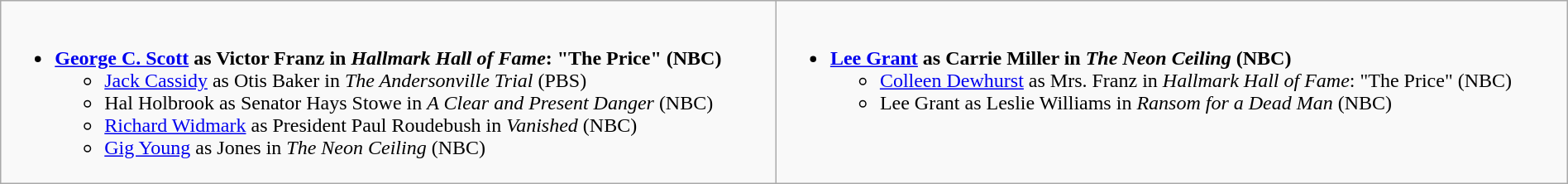<table class=wikitable width="100%">
<tr>
<td style="vertical-align:top;"><br><ul><li><strong><a href='#'>George C. Scott</a> as Victor Franz in <em>Hallmark Hall of Fame</em>: "The Price" (NBC)</strong><ul><li><a href='#'>Jack Cassidy</a> as Otis Baker in <em>The Andersonville Trial</em> (PBS)</li><li>Hal Holbrook as Senator Hays Stowe in <em>A Clear and Present Danger</em> (NBC)</li><li><a href='#'>Richard Widmark</a> as President Paul Roudebush in <em>Vanished</em> (NBC)</li><li><a href='#'>Gig Young</a> as Jones in <em>The Neon Ceiling</em> (NBC)</li></ul></li></ul></td>
<td style="vertical-align:top;"><br><ul><li><strong><a href='#'>Lee Grant</a> as Carrie Miller in <em>The Neon Ceiling</em> (NBC)</strong><ul><li><a href='#'>Colleen Dewhurst</a> as Mrs. Franz in <em>Hallmark Hall of Fame</em>: "The Price" (NBC)</li><li>Lee Grant as Leslie Williams in <em>Ransom for a Dead Man</em> (NBC)</li></ul></li></ul></td>
</tr>
</table>
